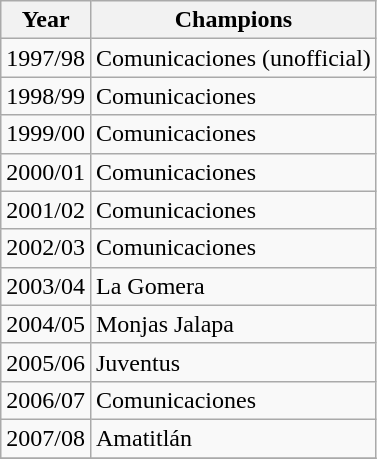<table class="wikitable">
<tr>
<th>Year</th>
<th>Champions</th>
</tr>
<tr>
<td>1997/98</td>
<td>Comunicaciones (unofficial)</td>
</tr>
<tr>
<td>1998/99</td>
<td>Comunicaciones</td>
</tr>
<tr>
<td>1999/00</td>
<td>Comunicaciones</td>
</tr>
<tr>
<td>2000/01</td>
<td>Comunicaciones</td>
</tr>
<tr>
<td>2001/02</td>
<td>Comunicaciones</td>
</tr>
<tr>
<td>2002/03</td>
<td>Comunicaciones</td>
</tr>
<tr>
<td>2003/04</td>
<td>La Gomera</td>
</tr>
<tr>
<td>2004/05</td>
<td>Monjas Jalapa</td>
</tr>
<tr>
<td>2005/06</td>
<td>Juventus</td>
</tr>
<tr>
<td>2006/07</td>
<td>Comunicaciones</td>
</tr>
<tr>
<td>2007/08</td>
<td>Amatitlán</td>
</tr>
<tr>
</tr>
</table>
